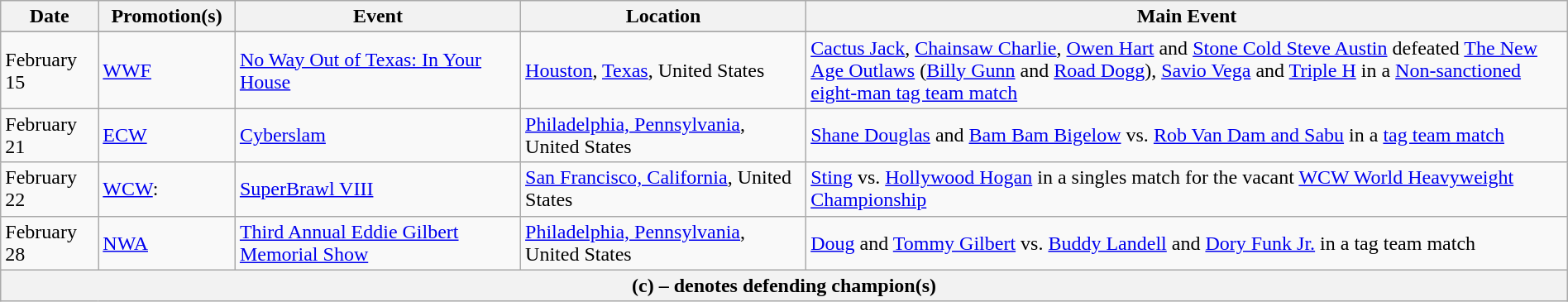<table class="wikitable" style="width:100%;">
<tr>
<th width="5%">Date</th>
<th width="5%">Promotion(s)</th>
<th style="width:15%;">Event</th>
<th style="width:15%;">Location</th>
<th style="width:40%;">Main Event</th>
</tr>
<tr style="width:20%;" |Notes>
</tr>
<tr>
<td>February 15</td>
<td><a href='#'>WWF</a></td>
<td><a href='#'>No Way Out of Texas: In Your House</a></td>
<td><a href='#'>Houston</a>, <a href='#'>Texas</a>, United States</td>
<td><a href='#'>Cactus Jack</a>, <a href='#'>Chainsaw Charlie</a>, <a href='#'>Owen Hart</a> and <a href='#'>Stone Cold Steve Austin</a> defeated <a href='#'>The New Age Outlaws</a> (<a href='#'>Billy Gunn</a> and <a href='#'>Road Dogg</a>), <a href='#'>Savio Vega</a> and <a href='#'>Triple H</a> in a <a href='#'>Non-sanctioned</a> <a href='#'>eight-man tag team match</a></td>
</tr>
<tr>
<td>February 21</td>
<td><a href='#'>ECW</a></td>
<td><a href='#'>Cyberslam</a></td>
<td><a href='#'>Philadelphia, Pennsylvania</a>, United States</td>
<td><a href='#'>Shane Douglas</a> and <a href='#'>Bam Bam Bigelow</a> vs. <a href='#'>Rob Van Dam and Sabu</a> in a <a href='#'>tag team match</a></td>
</tr>
<tr>
<td>February 22</td>
<td><a href='#'>WCW</a>:<br></td>
<td><a href='#'>SuperBrawl VIII</a></td>
<td><a href='#'>San Francisco, California</a>, United States</td>
<td><a href='#'>Sting</a> vs. <a href='#'>Hollywood Hogan</a> in a singles match for the vacant <a href='#'>WCW World Heavyweight Championship</a></td>
</tr>
<tr>
<td>February 28</td>
<td><a href='#'>NWA</a></td>
<td><a href='#'>Third Annual Eddie Gilbert Memorial Show</a></td>
<td><a href='#'>Philadelphia, Pennsylvania</a>, United States</td>
<td><a href='#'>Doug</a> and <a href='#'>Tommy Gilbert</a> vs. <a href='#'>Buddy Landell</a> and <a href='#'>Dory Funk Jr.</a> in a tag team match</td>
</tr>
<tr>
<th colspan="6">(c) – denotes defending champion(s)</th>
</tr>
</table>
